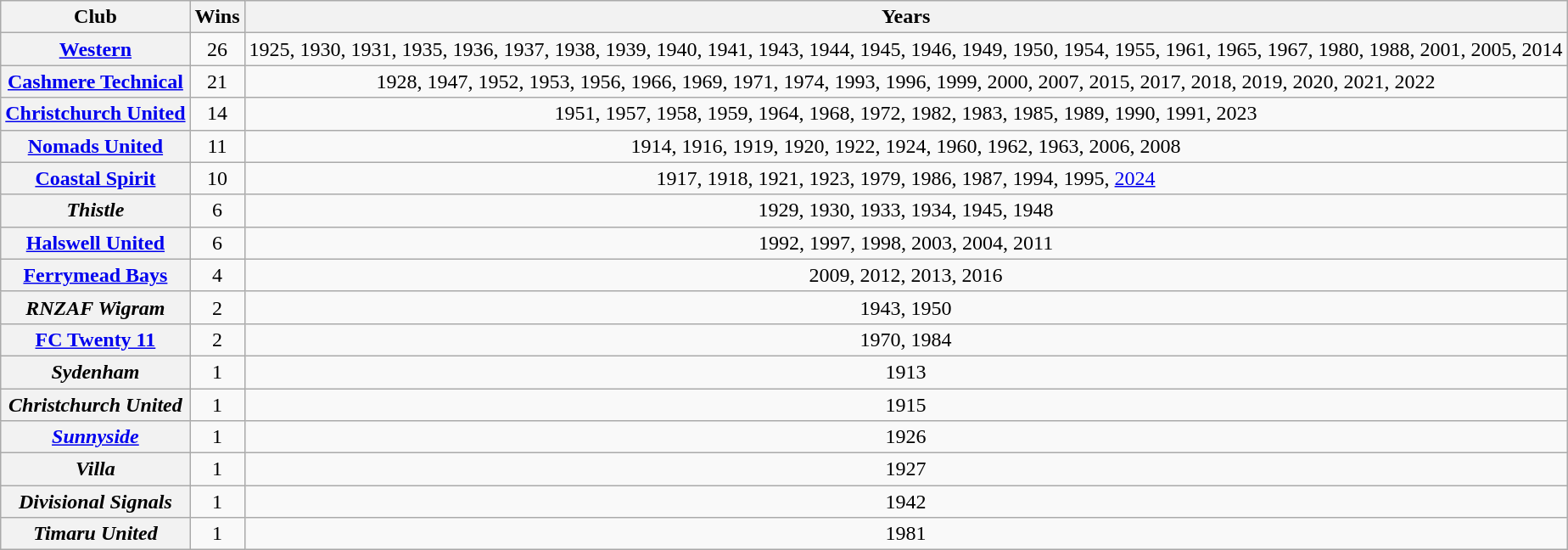<table class="wikitable sortable plainrowheaders" style="text-align:center">
<tr>
<th scope="col">Club</th>
<th scope="col">Wins</th>
<th scope="col">Years</th>
</tr>
<tr>
<th><a href='#'>Western</a></th>
<td>26</td>
<td>1925, 1930, 1931, 1935, 1936, 1937, 1938, 1939, 1940, 1941, 1943, 1944, 1945, 1946, 1949, 1950, 1954, 1955, 1961, 1965, 1967, 1980, 1988, 2001, 2005, 2014</td>
</tr>
<tr>
<th><a href='#'>Cashmere Technical</a></th>
<td>21</td>
<td>1928, 1947, 1952, 1953, 1956, 1966, 1969, 1971, 1974, 1993, 1996, 1999, 2000, 2007, 2015, 2017, 2018, 2019, 2020, 2021, 2022</td>
</tr>
<tr>
<th><a href='#'>Christchurch United</a></th>
<td>14</td>
<td>1951, 1957, 1958, 1959, 1964, 1968, 1972, 1982, 1983, 1985, 1989, 1990, 1991, 2023</td>
</tr>
<tr>
<th><a href='#'>Nomads United</a></th>
<td>11</td>
<td>1914, 1916, 1919, 1920, 1922, 1924, 1960, 1962, 1963, 2006, 2008</td>
</tr>
<tr>
<th><a href='#'>Coastal Spirit</a></th>
<td>10</td>
<td>1917, 1918, 1921, 1923, 1979, 1986, 1987, 1994, 1995, <a href='#'>2024</a></td>
</tr>
<tr>
<th><em>Thistle</em></th>
<td>6</td>
<td>1929, 1930, 1933, 1934, 1945, 1948</td>
</tr>
<tr>
<th><a href='#'>Halswell United</a></th>
<td>6</td>
<td>1992, 1997, 1998, 2003, 2004, 2011</td>
</tr>
<tr>
<th><a href='#'>Ferrymead Bays</a></th>
<td>4</td>
<td>2009, 2012, 2013, 2016</td>
</tr>
<tr>
<th><em>RNZAF Wigram</em></th>
<td>2</td>
<td>1943, 1950</td>
</tr>
<tr>
<th><a href='#'>FC Twenty 11</a></th>
<td>2</td>
<td>1970, 1984</td>
</tr>
<tr>
<th><em>Sydenham</em></th>
<td>1</td>
<td>1913</td>
</tr>
<tr>
<th><em>Christchurch United</em></th>
<td>1</td>
<td>1915</td>
</tr>
<tr>
<th><em><a href='#'>Sunnyside</a></em></th>
<td>1</td>
<td>1926</td>
</tr>
<tr>
<th><em>Villa</em></th>
<td>1</td>
<td>1927</td>
</tr>
<tr>
<th><em>Divisional Signals</em></th>
<td>1</td>
<td>1942</td>
</tr>
<tr>
<th><em>Timaru United</em></th>
<td>1</td>
<td>1981</td>
</tr>
</table>
